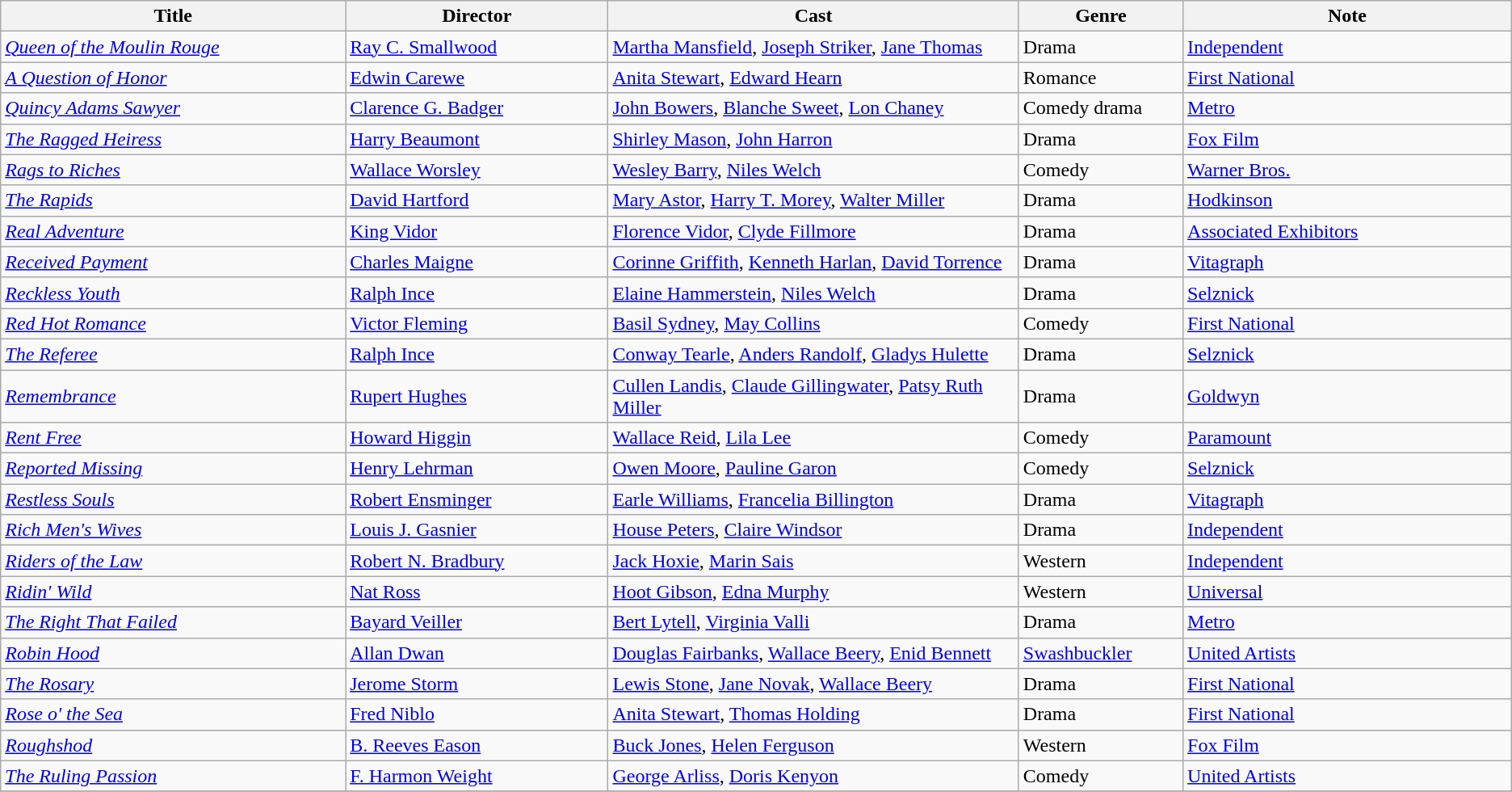<table class="wikitable">
<tr>
<th style="width:21%;">Title</th>
<th style="width:16%;">Director</th>
<th style="width:25%;">Cast</th>
<th style="width:10%;">Genre</th>
<th style="width:20%;">Note</th>
</tr>
<tr>
<td><em><a href='#'>Queen of the Moulin Rouge</a></em></td>
<td><a href='#'>Ray C. Smallwood</a></td>
<td><a href='#'>Martha Mansfield</a>, <a href='#'>Joseph Striker</a>, <a href='#'>Jane Thomas</a></td>
<td>Drama</td>
<td><a href='#'>Independent</a></td>
</tr>
<tr>
<td><em><a href='#'>A Question of Honor</a></em></td>
<td><a href='#'>Edwin Carewe</a></td>
<td><a href='#'>Anita Stewart</a>, <a href='#'>Edward Hearn</a></td>
<td>Romance</td>
<td><a href='#'>First National</a></td>
</tr>
<tr>
<td><em><a href='#'>Quincy Adams Sawyer</a></em></td>
<td><a href='#'>Clarence G. Badger</a></td>
<td><a href='#'>John Bowers</a>, <a href='#'>Blanche Sweet</a>, <a href='#'>Lon Chaney</a></td>
<td>Comedy drama</td>
<td><a href='#'>Metro</a></td>
</tr>
<tr>
<td><em><a href='#'>The Ragged Heiress</a></em></td>
<td><a href='#'>Harry Beaumont</a></td>
<td><a href='#'>Shirley Mason</a>, <a href='#'>John Harron</a></td>
<td>Drama</td>
<td><a href='#'>Fox Film</a></td>
</tr>
<tr>
<td><em><a href='#'>Rags to Riches</a></em></td>
<td><a href='#'>Wallace Worsley</a></td>
<td><a href='#'>Wesley Barry</a>, <a href='#'>Niles Welch</a></td>
<td>Comedy</td>
<td><a href='#'>Warner Bros.</a></td>
</tr>
<tr>
<td><em><a href='#'>The Rapids</a></em></td>
<td><a href='#'>David Hartford</a></td>
<td><a href='#'>Mary Astor</a>, <a href='#'>Harry T. Morey</a>, <a href='#'>Walter Miller</a></td>
<td>Drama</td>
<td><a href='#'>Hodkinson</a></td>
</tr>
<tr>
<td><em><a href='#'>Real Adventure</a></em></td>
<td><a href='#'>King Vidor</a></td>
<td><a href='#'>Florence Vidor</a>, <a href='#'>Clyde Fillmore</a></td>
<td>Drama</td>
<td><a href='#'>Associated Exhibitors</a></td>
</tr>
<tr>
<td><em><a href='#'>Received Payment</a></em></td>
<td><a href='#'>Charles Maigne</a></td>
<td><a href='#'>Corinne Griffith</a>, <a href='#'>Kenneth Harlan</a>, <a href='#'>David Torrence</a></td>
<td>Drama</td>
<td><a href='#'>Vitagraph</a></td>
</tr>
<tr>
<td><em><a href='#'>Reckless Youth</a></em></td>
<td><a href='#'>Ralph Ince</a></td>
<td><a href='#'>Elaine Hammerstein</a>, <a href='#'>Niles Welch</a></td>
<td>Drama</td>
<td><a href='#'>Selznick</a></td>
</tr>
<tr>
<td><em><a href='#'>Red Hot Romance</a></em></td>
<td><a href='#'>Victor Fleming</a></td>
<td><a href='#'>Basil Sydney</a>, <a href='#'>May Collins</a></td>
<td>Comedy</td>
<td><a href='#'>First National</a></td>
</tr>
<tr>
<td><em><a href='#'>The Referee</a></em></td>
<td><a href='#'>Ralph Ince</a></td>
<td><a href='#'>Conway Tearle</a>, <a href='#'>Anders Randolf</a>, <a href='#'>Gladys Hulette</a></td>
<td>Drama</td>
<td><a href='#'>Selznick</a></td>
</tr>
<tr>
<td><em><a href='#'>Remembrance</a></em></td>
<td><a href='#'>Rupert Hughes</a></td>
<td><a href='#'>Cullen Landis</a>, <a href='#'>Claude Gillingwater</a>, <a href='#'>Patsy Ruth Miller</a></td>
<td>Drama</td>
<td><a href='#'>Goldwyn</a></td>
</tr>
<tr>
<td><em><a href='#'>Rent Free</a></em></td>
<td><a href='#'>Howard Higgin</a></td>
<td><a href='#'>Wallace Reid</a>, <a href='#'>Lila Lee</a></td>
<td>Comedy</td>
<td><a href='#'>Paramount</a></td>
</tr>
<tr>
<td><em><a href='#'>Reported Missing</a></em></td>
<td><a href='#'>Henry Lehrman</a></td>
<td><a href='#'>Owen Moore</a>, <a href='#'>Pauline Garon</a></td>
<td>Comedy</td>
<td><a href='#'>Selznick</a></td>
</tr>
<tr>
<td><em><a href='#'>Restless Souls</a></em></td>
<td><a href='#'>Robert Ensminger</a></td>
<td><a href='#'>Earle Williams</a>, <a href='#'>Francelia Billington</a></td>
<td>Drama</td>
<td><a href='#'>Vitagraph</a></td>
</tr>
<tr>
<td><em><a href='#'>Rich Men's Wives</a></em></td>
<td><a href='#'>Louis J. Gasnier</a></td>
<td><a href='#'>House Peters</a>, <a href='#'>Claire Windsor</a></td>
<td>Drama</td>
<td><a href='#'>Independent</a></td>
</tr>
<tr>
<td><em><a href='#'>Riders of the Law</a></em></td>
<td><a href='#'>Robert N. Bradbury</a></td>
<td><a href='#'>Jack Hoxie</a>, <a href='#'>Marin Sais</a></td>
<td>Western</td>
<td><a href='#'>Independent</a></td>
</tr>
<tr>
<td><em><a href='#'>Ridin' Wild</a></em></td>
<td><a href='#'>Nat Ross</a></td>
<td><a href='#'>Hoot Gibson</a>, <a href='#'>Edna Murphy</a></td>
<td>Western</td>
<td><a href='#'>Universal</a></td>
</tr>
<tr>
<td><em><a href='#'>The Right That Failed</a></em></td>
<td><a href='#'>Bayard Veiller</a></td>
<td><a href='#'>Bert Lytell</a>, <a href='#'>Virginia Valli</a></td>
<td>Drama</td>
<td><a href='#'>Metro</a></td>
</tr>
<tr>
<td><em><a href='#'>Robin Hood</a></em></td>
<td><a href='#'>Allan Dwan</a></td>
<td><a href='#'>Douglas Fairbanks</a>, <a href='#'>Wallace Beery</a>, <a href='#'>Enid Bennett</a></td>
<td><a href='#'>Swashbuckler</a></td>
<td><a href='#'>United Artists</a></td>
</tr>
<tr>
<td><em><a href='#'>The Rosary</a></em></td>
<td><a href='#'>Jerome Storm</a></td>
<td><a href='#'>Lewis Stone</a>, <a href='#'>Jane Novak</a>, <a href='#'>Wallace Beery</a></td>
<td>Drama</td>
<td><a href='#'>First National</a></td>
</tr>
<tr>
<td><em><a href='#'>Rose o' the Sea</a></em></td>
<td><a href='#'>Fred Niblo</a></td>
<td><a href='#'>Anita Stewart</a>, <a href='#'>Thomas Holding</a></td>
<td>Drama</td>
<td><a href='#'>First National</a></td>
</tr>
<tr>
<td><em><a href='#'>Roughshod</a></em></td>
<td><a href='#'>B. Reeves Eason</a></td>
<td><a href='#'>Buck Jones</a>, <a href='#'>Helen Ferguson</a></td>
<td>Western</td>
<td><a href='#'>Fox Film</a></td>
</tr>
<tr>
<td><em><a href='#'>The Ruling Passion</a></em></td>
<td><a href='#'>F. Harmon Weight</a></td>
<td><a href='#'>George Arliss</a>, <a href='#'>Doris Kenyon</a></td>
<td>Comedy</td>
<td><a href='#'>United Artists</a></td>
</tr>
<tr>
</tr>
</table>
